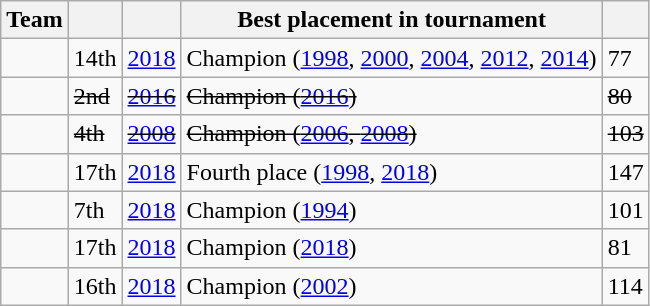<table class="wikitable sortable">
<tr>
<th>Team</th>
<th></th>
<th></th>
<th>Best placement in tournament</th>
<th></th>
</tr>
<tr>
<td></td>
<td>14th</td>
<td><a href='#'>2018</a></td>
<td>Champion (<a href='#'>1998</a>, <a href='#'>2000</a>, <a href='#'>2004</a>, <a href='#'>2012</a>, <a href='#'>2014</a>)</td>
<td>77</td>
</tr>
<tr>
<td><s></s></td>
<td><s>2nd</s></td>
<td><s><a href='#'>2016</a></s></td>
<td><s>Champion (<a href='#'>2016</a>)</s></td>
<td><s>80</s></td>
</tr>
<tr>
<td><s></s></td>
<td><s>4th</s></td>
<td><s><a href='#'>2008</a></s></td>
<td><s>Champion (<a href='#'>2006</a>, <a href='#'>2008</a>)</s></td>
<td><s>103</s></td>
</tr>
<tr>
<td></td>
<td>17th</td>
<td><a href='#'>2018</a></td>
<td>Fourth place (<a href='#'>1998</a>, <a href='#'>2018</a>)</td>
<td>147</td>
</tr>
<tr>
<td></td>
<td>7th</td>
<td><a href='#'>2018</a></td>
<td>Champion (<a href='#'>1994</a>)</td>
<td>101</td>
</tr>
<tr>
<td></td>
<td>17th</td>
<td><a href='#'>2018</a></td>
<td>Champion (<a href='#'>2018</a>)</td>
<td>81</td>
</tr>
<tr>
<td></td>
<td>16th</td>
<td><a href='#'>2018</a></td>
<td>Champion (<a href='#'>2002</a>)</td>
<td>114</td>
</tr>
</table>
